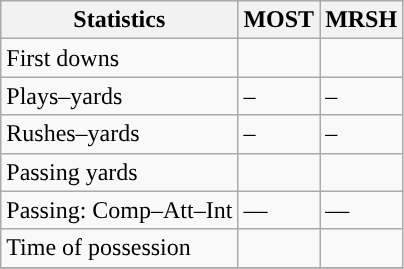<table class="wikitable" style="float: left;">
<tr>
<th>Statistics</th>
<th>MOST</th>
<th>MRSH</th>
</tr>
<tr>
<td>First downs</td>
<td></td>
<td></td>
</tr>
<tr>
<td>Plays–yards</td>
<td>–</td>
<td>–</td>
</tr>
<tr>
<td>Rushes–yards</td>
<td>–</td>
<td>–</td>
</tr>
<tr>
<td>Passing yards</td>
<td></td>
<td></td>
</tr>
<tr>
<td>Passing: Comp–Att–Int</td>
<td>––</td>
<td>––</td>
</tr>
<tr>
<td>Time of possession</td>
<td></td>
<td></td>
</tr>
<tr>
</tr>
</table>
